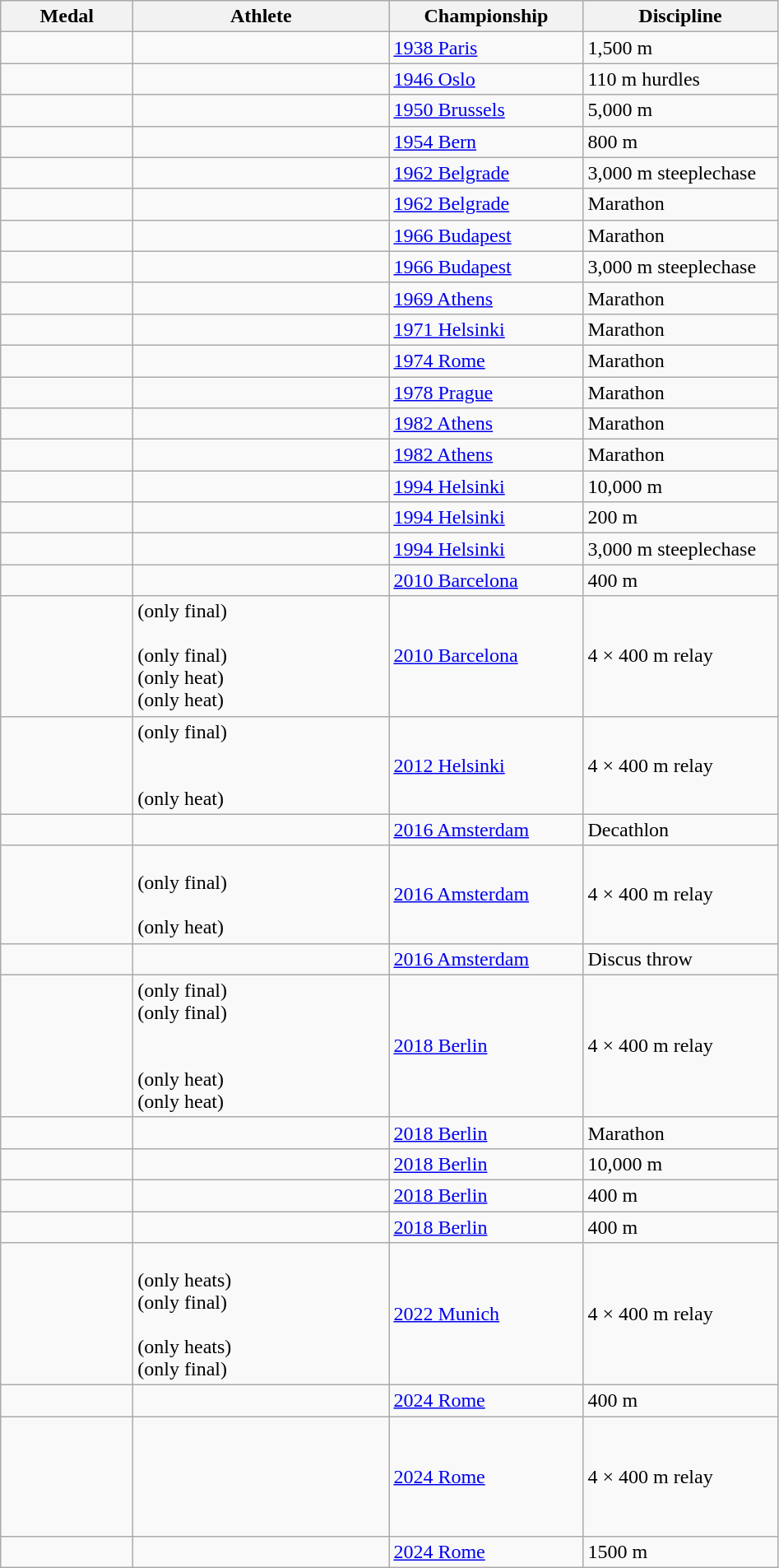<table class="sortable wikitable" font-size:90%;>
<tr>
<th width=100>Medal</th>
<th width=200>Athlete</th>
<th width=150>Championship</th>
<th width=150>Discipline</th>
</tr>
<tr>
<td></td>
<td align="left"></td>
<td><a href='#'>1938 Paris</a></td>
<td>1,500 m</td>
</tr>
<tr>
<td></td>
<td align="left"></td>
<td><a href='#'>1946 Oslo</a></td>
<td>110 m hurdles</td>
</tr>
<tr>
<td></td>
<td align="left"></td>
<td><a href='#'>1950 Brussels</a></td>
<td>5,000 m</td>
</tr>
<tr>
<td></td>
<td align="left"></td>
<td><a href='#'>1954 Bern</a></td>
<td>800 m</td>
</tr>
<tr>
<td></td>
<td align="left"></td>
<td><a href='#'>1962 Belgrade</a></td>
<td>3,000 m steeplechase</td>
</tr>
<tr>
<td></td>
<td align="left"></td>
<td><a href='#'>1962 Belgrade</a></td>
<td>Marathon</td>
</tr>
<tr>
<td></td>
<td align="left"></td>
<td><a href='#'>1966 Budapest</a></td>
<td>Marathon</td>
</tr>
<tr>
<td></td>
<td align="left"></td>
<td><a href='#'>1966 Budapest</a></td>
<td>3,000 m steeplechase</td>
</tr>
<tr>
<td></td>
<td align="left"></td>
<td><a href='#'>1969 Athens</a></td>
<td>Marathon</td>
</tr>
<tr>
<td></td>
<td align="left"></td>
<td><a href='#'>1971 Helsinki</a></td>
<td>Marathon</td>
</tr>
<tr>
<td></td>
<td align="left"></td>
<td><a href='#'>1974 Rome</a></td>
<td>Marathon</td>
</tr>
<tr>
<td></td>
<td align="left"></td>
<td><a href='#'>1978 Prague</a></td>
<td>Marathon</td>
</tr>
<tr>
<td></td>
<td align="left"></td>
<td><a href='#'>1982 Athens</a></td>
<td>Marathon</td>
</tr>
<tr>
<td></td>
<td align="left"></td>
<td><a href='#'>1982 Athens</a></td>
<td>Marathon</td>
</tr>
<tr>
<td></td>
<td align="left"></td>
<td><a href='#'>1994 Helsinki</a></td>
<td>10,000 m</td>
</tr>
<tr>
<td></td>
<td align="left"></td>
<td><a href='#'>1994 Helsinki</a></td>
<td>200 m</td>
</tr>
<tr>
<td></td>
<td align="left"></td>
<td><a href='#'>1994 Helsinki</a></td>
<td>3,000 m steeplechase</td>
</tr>
<tr>
<td></td>
<td align="left"></td>
<td><a href='#'>2010 Barcelona</a></td>
<td>400 m</td>
</tr>
<tr>
<td></td>
<td align="left"> (only final)<br><br> (only final)<br> (only heat)<br> (only heat)<br></td>
<td><a href='#'>2010 Barcelona</a></td>
<td>4 × 400 m relay</td>
</tr>
<tr>
<td></td>
<td align="left"> (only final)<br><br><br> (only heat)<br></td>
<td><a href='#'>2012 Helsinki</a></td>
<td>4 × 400 m relay</td>
</tr>
<tr>
<td></td>
<td align="left"></td>
<td><a href='#'>2016 Amsterdam</a></td>
<td>Decathlon</td>
</tr>
<tr>
<td></td>
<td align="left"><br> (only final)<br><br> (only heat)<br></td>
<td><a href='#'>2016 Amsterdam</a></td>
<td>4 × 400 m relay</td>
</tr>
<tr>
<td></td>
<td align="left"></td>
<td><a href='#'>2016 Amsterdam</a></td>
<td>Discus throw</td>
</tr>
<tr>
<td></td>
<td align="left"> (only final)<br> (only final)<br><br><br> (only heat)<br> (only heat)</td>
<td><a href='#'>2018 Berlin</a></td>
<td>4 × 400 m relay</td>
</tr>
<tr>
<td></td>
<td align="left"></td>
<td><a href='#'>2018 Berlin</a></td>
<td>Marathon</td>
</tr>
<tr>
<td></td>
<td align="left"></td>
<td><a href='#'>2018 Berlin</a></td>
<td>10,000 m</td>
</tr>
<tr>
<td></td>
<td align="left"></td>
<td><a href='#'>2018 Berlin</a></td>
<td>400 m</td>
</tr>
<tr>
<td></td>
<td align="left"></td>
<td><a href='#'>2018 Berlin</a></td>
<td>400 m</td>
</tr>
<tr>
<td></td>
<td align="left"><br> (only heats)<br> (only final)<br><br>(only heats)<br> (only final)</td>
<td><a href='#'>2022 Munich</a></td>
<td>4 × 400 m relay</td>
</tr>
<tr>
<td></td>
<td align="left"></td>
<td><a href='#'>2024 Rome</a></td>
<td>400 m</td>
</tr>
<tr>
<td></td>
<td align="left"><br><br><br><br><br></td>
<td><a href='#'>2024 Rome</a></td>
<td>4 × 400 m relay</td>
</tr>
<tr>
<td></td>
<td align="left"></td>
<td><a href='#'>2024 Rome</a></td>
<td>1500 m</td>
</tr>
</table>
